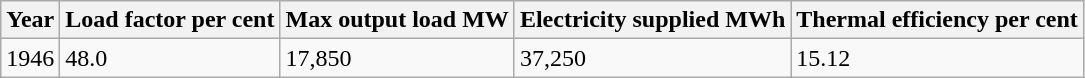<table class="wikitable">
<tr>
<th>Year</th>
<th>Load factor per cent</th>
<th>Max output load   MW</th>
<th>Electricity supplied MWh</th>
<th>Thermal efficiency per cent</th>
</tr>
<tr>
<td>1946</td>
<td>48.0</td>
<td>17,850</td>
<td>37,250</td>
<td>15.12</td>
</tr>
</table>
